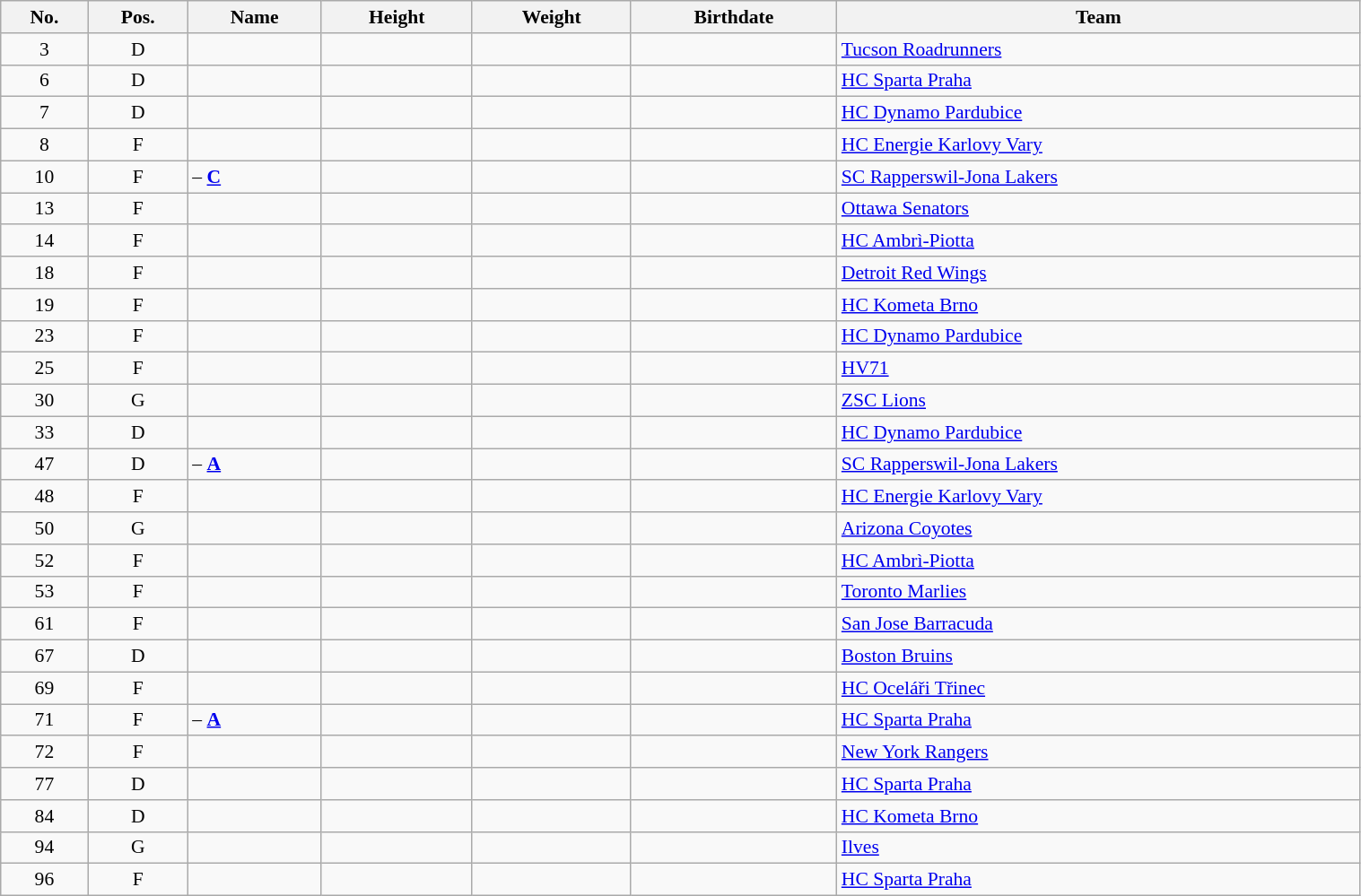<table width="80%" class="wikitable sortable" style="font-size: 90%; text-align: center;">
<tr>
<th>No.</th>
<th>Pos.</th>
<th>Name</th>
<th>Height</th>
<th>Weight</th>
<th>Birthdate</th>
<th>Team</th>
</tr>
<tr>
<td>3</td>
<td>D</td>
<td align=left></td>
<td></td>
<td></td>
<td></td>
<td style="text-align:left;"> <a href='#'>Tucson Roadrunners</a></td>
</tr>
<tr>
<td>6</td>
<td>D</td>
<td align=left></td>
<td></td>
<td></td>
<td></td>
<td style="text-align:left;"> <a href='#'>HC Sparta Praha</a></td>
</tr>
<tr>
<td>7</td>
<td>D</td>
<td align=left></td>
<td></td>
<td></td>
<td></td>
<td style="text-align:left;"> <a href='#'>HC Dynamo Pardubice</a></td>
</tr>
<tr>
<td>8</td>
<td>F</td>
<td align=left></td>
<td></td>
<td></td>
<td></td>
<td style="text-align:left;"> <a href='#'>HC Energie Karlovy Vary</a></td>
</tr>
<tr>
<td>10</td>
<td>F</td>
<td align=left> – <strong><a href='#'>C</a></strong></td>
<td></td>
<td></td>
<td></td>
<td style="text-align:left;"> <a href='#'>SC Rapperswil-Jona Lakers</a></td>
</tr>
<tr>
<td>13</td>
<td>F</td>
<td align=left></td>
<td></td>
<td></td>
<td></td>
<td style="text-align:left;"> <a href='#'>Ottawa Senators</a></td>
</tr>
<tr>
<td>14</td>
<td>F</td>
<td align=left></td>
<td></td>
<td></td>
<td></td>
<td style="text-align:left;"> <a href='#'>HC Ambrì-Piotta</a></td>
</tr>
<tr>
<td>18</td>
<td>F</td>
<td align=left></td>
<td></td>
<td></td>
<td></td>
<td style="text-align:left;"> <a href='#'>Detroit Red Wings</a></td>
</tr>
<tr>
<td>19</td>
<td>F</td>
<td align=left></td>
<td></td>
<td></td>
<td></td>
<td style="text-align:left;"> <a href='#'>HC Kometa Brno</a></td>
</tr>
<tr>
<td>23</td>
<td>F</td>
<td align=left></td>
<td></td>
<td></td>
<td></td>
<td style="text-align:left;"> <a href='#'>HC Dynamo Pardubice</a></td>
</tr>
<tr>
<td>25</td>
<td>F</td>
<td align=left></td>
<td></td>
<td></td>
<td></td>
<td style="text-align:left;"> <a href='#'>HV71</a></td>
</tr>
<tr>
<td>30</td>
<td>G</td>
<td align=left></td>
<td></td>
<td></td>
<td></td>
<td style="text-align:left;"> <a href='#'>ZSC Lions</a></td>
</tr>
<tr>
<td>33</td>
<td>D</td>
<td align=left></td>
<td></td>
<td></td>
<td></td>
<td style="text-align:left;"> <a href='#'>HC Dynamo Pardubice</a></td>
</tr>
<tr>
<td>47</td>
<td>D</td>
<td align=left> – <strong><a href='#'>A</a></strong></td>
<td></td>
<td></td>
<td></td>
<td style="text-align:left;"> <a href='#'>SC Rapperswil-Jona Lakers</a></td>
</tr>
<tr>
<td>48</td>
<td>F</td>
<td align=left></td>
<td></td>
<td></td>
<td></td>
<td style="text-align:left;"> <a href='#'>HC Energie Karlovy Vary</a></td>
</tr>
<tr>
<td>50</td>
<td>G</td>
<td align=left></td>
<td></td>
<td></td>
<td></td>
<td style="text-align:left;"> <a href='#'>Arizona Coyotes</a></td>
</tr>
<tr>
<td>52</td>
<td>F</td>
<td align=left></td>
<td></td>
<td></td>
<td></td>
<td style="text-align:left;"> <a href='#'>HC Ambrì-Piotta</a></td>
</tr>
<tr>
<td>53</td>
<td>F</td>
<td align=left></td>
<td></td>
<td></td>
<td></td>
<td style="text-align:left;"> <a href='#'>Toronto Marlies</a></td>
</tr>
<tr>
<td>61</td>
<td>F</td>
<td align=left></td>
<td></td>
<td></td>
<td></td>
<td style="text-align:left;"> <a href='#'>San Jose Barracuda</a></td>
</tr>
<tr>
<td>67</td>
<td>D</td>
<td align=left></td>
<td></td>
<td></td>
<td></td>
<td style="text-align:left;"> <a href='#'>Boston Bruins</a></td>
</tr>
<tr>
<td>69</td>
<td>F</td>
<td align=left></td>
<td></td>
<td></td>
<td></td>
<td style="text-align:left;"> <a href='#'>HC Oceláři Třinec</a></td>
</tr>
<tr>
<td>71</td>
<td>F</td>
<td align=left> – <strong><a href='#'>A</a></strong></td>
<td></td>
<td></td>
<td></td>
<td style="text-align:left;"> <a href='#'>HC Sparta Praha</a></td>
</tr>
<tr>
<td>72</td>
<td>F</td>
<td align=left></td>
<td></td>
<td></td>
<td></td>
<td style="text-align:left;"> <a href='#'>New York Rangers</a></td>
</tr>
<tr>
<td>77</td>
<td>D</td>
<td align=left></td>
<td></td>
<td></td>
<td></td>
<td style="text-align:left;"> <a href='#'>HC Sparta Praha</a></td>
</tr>
<tr>
<td>84</td>
<td>D</td>
<td align=left></td>
<td></td>
<td></td>
<td></td>
<td style="text-align:left;"> <a href='#'>HC Kometa Brno</a></td>
</tr>
<tr>
<td>94</td>
<td>G</td>
<td align=left></td>
<td></td>
<td></td>
<td></td>
<td style="text-align:left;"> <a href='#'>Ilves</a></td>
</tr>
<tr>
<td>96</td>
<td>F</td>
<td align=left></td>
<td></td>
<td></td>
<td></td>
<td style="text-align:left;"> <a href='#'>HC Sparta Praha</a></td>
</tr>
</table>
